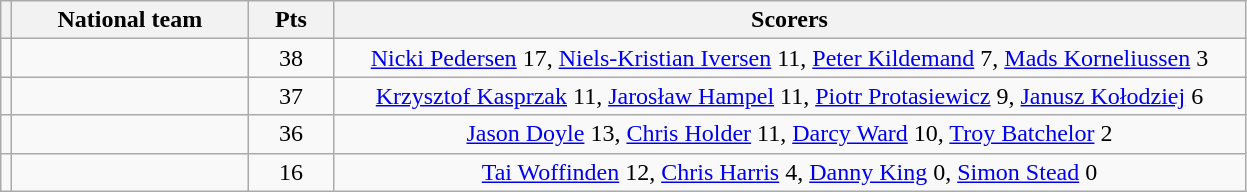<table class=wikitable>
<tr>
<th></th>
<th width=150>National team</th>
<th width=50>Pts</th>
<th width=600>Scorers</th>
</tr>
<tr align=center >
<td></td>
<td align=left></td>
<td>38</td>
<td><a href='#'>Nicki Pedersen</a> 17, <a href='#'>Niels-Kristian Iversen</a> 11, <a href='#'>Peter Kildemand</a> 7, <a href='#'>Mads Korneliussen</a> 3</td>
</tr>
<tr align=center>
<td></td>
<td align=left></td>
<td>37</td>
<td><a href='#'>Krzysztof Kasprzak</a> 11, <a href='#'>Jarosław Hampel</a> 11, <a href='#'>Piotr Protasiewicz</a> 9, <a href='#'>Janusz Kołodziej</a> 6</td>
</tr>
<tr align=center>
<td></td>
<td align=left></td>
<td>36</td>
<td><a href='#'>Jason Doyle</a> 13, <a href='#'>Chris Holder</a> 11, <a href='#'>Darcy Ward</a> 10, <a href='#'>Troy Batchelor</a> 2</td>
</tr>
<tr align=center>
<td></td>
<td align=left></td>
<td>16</td>
<td><a href='#'>Tai Woffinden</a> 12, <a href='#'>Chris Harris</a> 4, <a href='#'>Danny King</a> 0, <a href='#'>Simon Stead</a> 0</td>
</tr>
</table>
